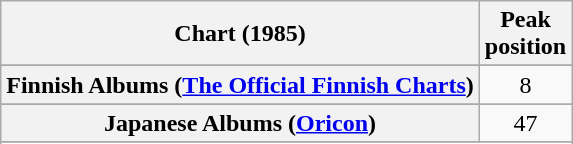<table class="wikitable sortable plainrowheaders" style="text-align:center">
<tr>
<th scope="col">Chart (1985)</th>
<th scope="col">Peak<br> position</th>
</tr>
<tr>
</tr>
<tr>
<th scope="row">Finnish Albums (<a href='#'>The Official Finnish Charts</a>)</th>
<td align="center">8</td>
</tr>
<tr>
</tr>
<tr>
<th scope="row">Japanese Albums (<a href='#'>Oricon</a>)</th>
<td align="center">47</td>
</tr>
<tr>
</tr>
<tr>
</tr>
<tr>
</tr>
<tr>
</tr>
<tr>
</tr>
</table>
